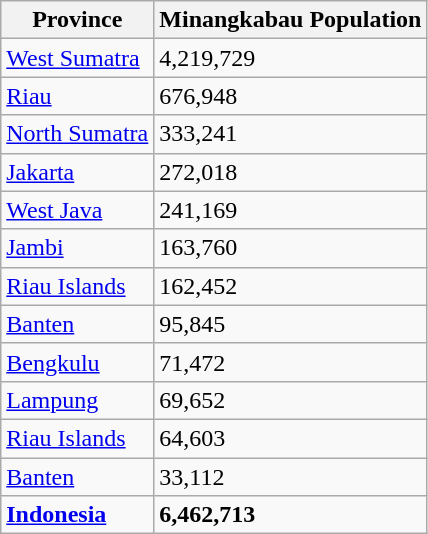<table class="wikitable">
<tr>
<th scope="col">Province</th>
<th scope="col">Minangkabau Population</th>
</tr>
<tr>
<td><a href='#'>West Sumatra</a></td>
<td>4,219,729</td>
</tr>
<tr>
<td><a href='#'>Riau</a></td>
<td>676,948</td>
</tr>
<tr>
<td><a href='#'>North Sumatra</a></td>
<td>333,241</td>
</tr>
<tr>
<td><a href='#'>Jakarta</a></td>
<td>272,018</td>
</tr>
<tr>
<td><a href='#'>West Java</a></td>
<td>241,169</td>
</tr>
<tr>
<td><a href='#'>Jambi</a></td>
<td>163,760</td>
</tr>
<tr>
<td><a href='#'>Riau Islands</a></td>
<td>162,452</td>
</tr>
<tr>
<td><a href='#'>Banten</a></td>
<td>95,845</td>
</tr>
<tr>
<td><a href='#'>Bengkulu</a></td>
<td>71,472</td>
</tr>
<tr>
<td><a href='#'>Lampung</a></td>
<td>69,652</td>
</tr>
<tr>
<td><a href='#'>Riau Islands</a></td>
<td>64,603</td>
</tr>
<tr>
<td><a href='#'>Banten</a></td>
<td>33,112</td>
</tr>
<tr>
<td><strong><a href='#'>Indonesia</a></strong></td>
<td><strong>6,462,713</strong></td>
</tr>
</table>
